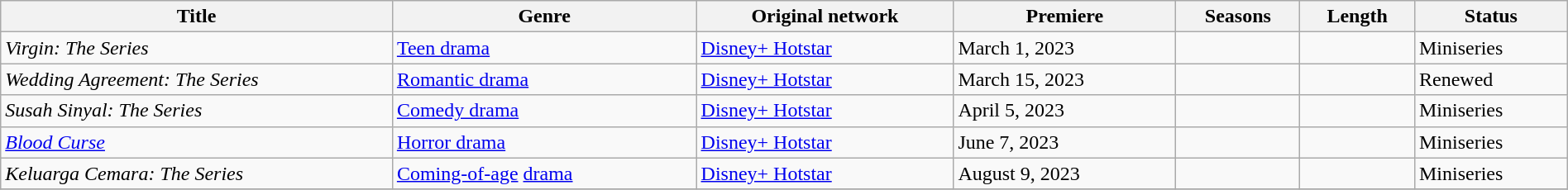<table class="wikitable sortable" style="width:100%;">
<tr>
<th scope="col" style="width:25%;">Title</th>
<th>Genre</th>
<th>Original network</th>
<th>Premiere</th>
<th>Seasons</th>
<th>Length</th>
<th>Status</th>
</tr>
<tr>
<td><em>Virgin: The Series</em></td>
<td><a href='#'>Teen drama</a></td>
<td><a href='#'>Disney+ Hotstar</a></td>
<td>March 1, 2023</td>
<td></td>
<td></td>
<td>Miniseries</td>
</tr>
<tr>
<td><em>Wedding Agreement: The Series</em></td>
<td><a href='#'>Romantic drama</a></td>
<td><a href='#'>Disney+ Hotstar</a></td>
<td>March 15, 2023</td>
<td></td>
<td></td>
<td>Renewed</td>
</tr>
<tr>
<td><em>Susah Sinyal: The Series</em></td>
<td><a href='#'>Comedy drama</a></td>
<td><a href='#'>Disney+ Hotstar</a></td>
<td>April 5, 2023</td>
<td></td>
<td></td>
<td>Miniseries</td>
</tr>
<tr>
<td><em><a href='#'>Blood Curse</a></em></td>
<td><a href='#'>Horror drama</a></td>
<td><a href='#'>Disney+ Hotstar</a></td>
<td>June 7, 2023</td>
<td></td>
<td></td>
<td>Miniseries</td>
</tr>
<tr>
<td><em>Keluarga Cemara: The Series</em></td>
<td><a href='#'>Coming-of-age</a> <a href='#'>drama</a></td>
<td><a href='#'>Disney+ Hotstar</a></td>
<td>August 9, 2023</td>
<td></td>
<td></td>
<td>Miniseries</td>
</tr>
<tr>
</tr>
</table>
